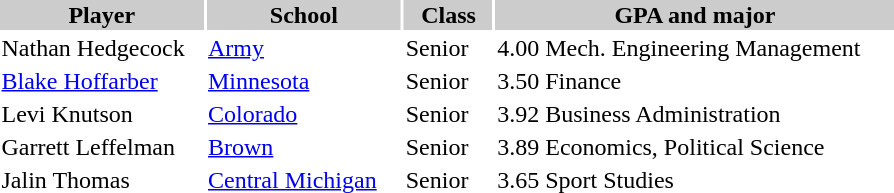<table style="width:600px" "border:'1' 'solid' 'gray' ">
<tr>
<th style="background:#ccc; width:23%;">Player</th>
<th style="background:#ccc; width:22%;">School</th>
<th style="background:#ccc; width:10%;">Class</th>
<th style="background:#ccc; width:45%;">GPA and major</th>
</tr>
<tr>
<td>Nathan Hedgecock</td>
<td><a href='#'>Army</a></td>
<td>Senior</td>
<td>4.00 Mech. Engineering Management</td>
</tr>
<tr>
<td><a href='#'>Blake Hoffarber</a></td>
<td><a href='#'>Minnesota</a></td>
<td>Senior</td>
<td>3.50 Finance</td>
</tr>
<tr>
<td>Levi Knutson</td>
<td><a href='#'>Colorado</a></td>
<td>Senior</td>
<td>3.92 Business Administration</td>
</tr>
<tr>
<td>Garrett Leffelman</td>
<td><a href='#'>Brown</a></td>
<td>Senior</td>
<td>3.89 Economics, Political Science</td>
</tr>
<tr>
<td>Jalin Thomas</td>
<td><a href='#'>Central Michigan</a></td>
<td>Senior</td>
<td>3.65 Sport Studies</td>
</tr>
</table>
